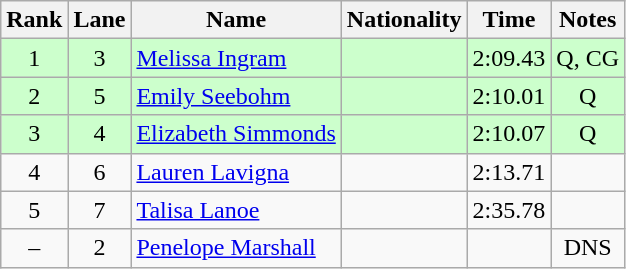<table class="wikitable sortable" style="text-align:center">
<tr>
<th>Rank</th>
<th>Lane</th>
<th>Name</th>
<th>Nationality</th>
<th>Time</th>
<th>Notes</th>
</tr>
<tr bgcolor=ccffcc>
<td>1</td>
<td>3</td>
<td align=left><a href='#'>Melissa Ingram</a></td>
<td align=left></td>
<td>2:09.43</td>
<td>Q, CG</td>
</tr>
<tr bgcolor=ccffcc>
<td>2</td>
<td>5</td>
<td align=left><a href='#'>Emily Seebohm</a></td>
<td align=left></td>
<td>2:10.01</td>
<td>Q</td>
</tr>
<tr bgcolor=ccffcc>
<td>3</td>
<td>4</td>
<td align=left><a href='#'>Elizabeth Simmonds</a></td>
<td align=left></td>
<td>2:10.07</td>
<td>Q</td>
</tr>
<tr>
<td>4</td>
<td>6</td>
<td align=left><a href='#'>Lauren Lavigna</a></td>
<td align=left></td>
<td>2:13.71</td>
<td></td>
</tr>
<tr>
<td>5</td>
<td>7</td>
<td align=left><a href='#'>Talisa Lanoe</a></td>
<td align=left></td>
<td>2:35.78</td>
<td></td>
</tr>
<tr>
<td>–</td>
<td>2</td>
<td align=left><a href='#'>Penelope Marshall</a></td>
<td align=left></td>
<td></td>
<td>DNS</td>
</tr>
</table>
